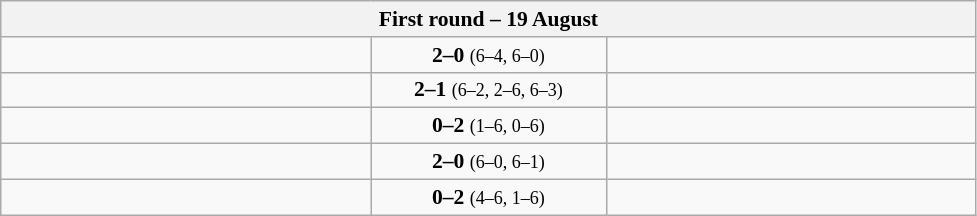<table class="wikitable" style="text-align: center; font-size:90% ">
<tr>
<th colspan=3>First round – 19 August</th>
</tr>
<tr>
<td align=left width="240"><strong><br></strong></td>
<td align=center width="150"><strong>2–0</strong> <small>(6–4, 6–0)</small></td>
<td align=left width="240"><br></td>
</tr>
<tr>
<td align=left><strong><br></strong></td>
<td align=center><strong>2–1</strong> <small>(6–2, 2–6, 6–3)</small></td>
<td align=left><br></td>
</tr>
<tr>
<td align=left><br></td>
<td align=center><strong>0–2</strong> <small>(1–6, 0–6)</small></td>
<td align=left><strong><br></strong></td>
</tr>
<tr>
<td align=left><strong><br></strong></td>
<td align=center><strong>2–0</strong> <small>(6–0, 6–1)</small></td>
<td align=left><br></td>
</tr>
<tr>
<td align=left><br></td>
<td align=center><strong>0–2</strong> <small>(4–6, 1–6)</small></td>
<td align=left><strong><br></strong></td>
</tr>
</table>
